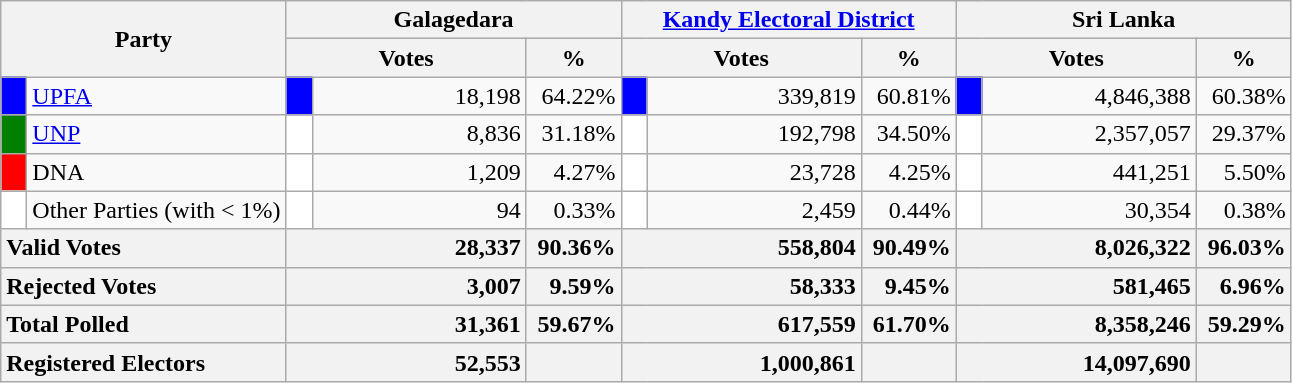<table class="wikitable">
<tr>
<th colspan="2" width="144px"rowspan="2">Party</th>
<th colspan="3" width="216px">Galagedara</th>
<th colspan="3" width="216px"><a href='#'>Kandy Electoral District</a></th>
<th colspan="3" width="216px">Sri Lanka</th>
</tr>
<tr>
<th colspan="2" width="144px">Votes</th>
<th>%</th>
<th colspan="2" width="144px">Votes</th>
<th>%</th>
<th colspan="2" width="144px">Votes</th>
<th>%</th>
</tr>
<tr>
<td style="background-color:blue;" width="10px"></td>
<td style="text-align:left;"><a href='#'>UPFA</a></td>
<td style="background-color:blue;" width="10px"></td>
<td style="text-align:right;">18,198</td>
<td style="text-align:right;">64.22%</td>
<td style="background-color:blue;" width="10px"></td>
<td style="text-align:right;">339,819</td>
<td style="text-align:right;">60.81%</td>
<td style="background-color:blue;" width="10px"></td>
<td style="text-align:right;">4,846,388</td>
<td style="text-align:right;">60.38%</td>
</tr>
<tr>
<td style="background-color:green;" width="10px"></td>
<td style="text-align:left;"><a href='#'>UNP</a></td>
<td style="background-color:white;" width="10px"></td>
<td style="text-align:right;">8,836</td>
<td style="text-align:right;">31.18%</td>
<td style="background-color:white;" width="10px"></td>
<td style="text-align:right;">192,798</td>
<td style="text-align:right;">34.50%</td>
<td style="background-color:white;" width="10px"></td>
<td style="text-align:right;">2,357,057</td>
<td style="text-align:right;">29.37%</td>
</tr>
<tr>
<td style="background-color:red;" width="10px"></td>
<td style="text-align:left;">DNA</td>
<td style="background-color:white;" width="10px"></td>
<td style="text-align:right;">1,209</td>
<td style="text-align:right;">4.27%</td>
<td style="background-color:white;" width="10px"></td>
<td style="text-align:right;">23,728</td>
<td style="text-align:right;">4.25%</td>
<td style="background-color:white;" width="10px"></td>
<td style="text-align:right;">441,251</td>
<td style="text-align:right;">5.50%</td>
</tr>
<tr>
<td style="background-color:white;" width="10px"></td>
<td style="text-align:left;">Other Parties (with < 1%)</td>
<td style="background-color:white;" width="10px"></td>
<td style="text-align:right;">94</td>
<td style="text-align:right;">0.33%</td>
<td style="background-color:white;" width="10px"></td>
<td style="text-align:right;">2,459</td>
<td style="text-align:right;">0.44%</td>
<td style="background-color:white;" width="10px"></td>
<td style="text-align:right;">30,354</td>
<td style="text-align:right;">0.38%</td>
</tr>
<tr>
<th colspan="2" width="144px"style="text-align:left;">Valid Votes</th>
<th style="text-align:right;"colspan="2" width="144px">28,337</th>
<th style="text-align:right;">90.36%</th>
<th style="text-align:right;"colspan="2" width="144px">558,804</th>
<th style="text-align:right;">90.49%</th>
<th style="text-align:right;"colspan="2" width="144px">8,026,322</th>
<th style="text-align:right;">96.03%</th>
</tr>
<tr>
<th colspan="2" width="144px"style="text-align:left;">Rejected Votes</th>
<th style="text-align:right;"colspan="2" width="144px">3,007</th>
<th style="text-align:right;">9.59%</th>
<th style="text-align:right;"colspan="2" width="144px">58,333</th>
<th style="text-align:right;">9.45%</th>
<th style="text-align:right;"colspan="2" width="144px">581,465</th>
<th style="text-align:right;">6.96%</th>
</tr>
<tr>
<th colspan="2" width="144px"style="text-align:left;">Total Polled</th>
<th style="text-align:right;"colspan="2" width="144px">31,361</th>
<th style="text-align:right;">59.67%</th>
<th style="text-align:right;"colspan="2" width="144px">617,559</th>
<th style="text-align:right;">61.70%</th>
<th style="text-align:right;"colspan="2" width="144px">8,358,246</th>
<th style="text-align:right;">59.29%</th>
</tr>
<tr>
<th colspan="2" width="144px"style="text-align:left;">Registered Electors</th>
<th style="text-align:right;"colspan="2" width="144px">52,553</th>
<th></th>
<th style="text-align:right;"colspan="2" width="144px">1,000,861</th>
<th></th>
<th style="text-align:right;"colspan="2" width="144px">14,097,690</th>
<th></th>
</tr>
</table>
